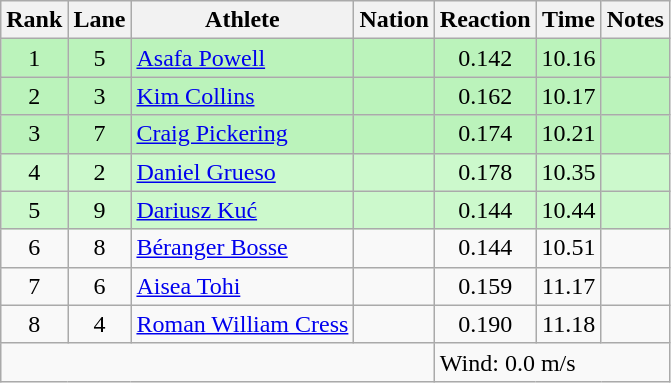<table class="wikitable sortable" style="text-align:center">
<tr>
<th>Rank</th>
<th>Lane</th>
<th>Athlete</th>
<th>Nation</th>
<th>Reaction</th>
<th>Time</th>
<th>Notes</th>
</tr>
<tr bgcolor=bbf3bb>
<td>1</td>
<td>5</td>
<td align="left"><a href='#'>Asafa Powell</a></td>
<td align="left"></td>
<td>0.142</td>
<td>10.16</td>
<td></td>
</tr>
<tr bgcolor=bbf3bb>
<td>2</td>
<td>3</td>
<td align="left"><a href='#'>Kim Collins</a></td>
<td align="left"></td>
<td>0.162</td>
<td>10.17</td>
<td></td>
</tr>
<tr bgcolor=bbf3bb>
<td>3</td>
<td>7</td>
<td align="left"><a href='#'>Craig Pickering</a></td>
<td align="left"></td>
<td>0.174</td>
<td>10.21</td>
<td></td>
</tr>
<tr bgcolor=ccf9cc>
<td>4</td>
<td>2</td>
<td align="left"><a href='#'>Daniel Grueso</a></td>
<td align="left"></td>
<td>0.178</td>
<td>10.35</td>
<td></td>
</tr>
<tr bgcolor=ccf9cc>
<td>5</td>
<td>9</td>
<td align="left"><a href='#'>Dariusz Kuć</a></td>
<td align="left"></td>
<td>0.144</td>
<td>10.44</td>
<td></td>
</tr>
<tr>
<td>6</td>
<td>8</td>
<td align="left"><a href='#'>Béranger Bosse</a></td>
<td align="left"></td>
<td>0.144</td>
<td>10.51</td>
<td></td>
</tr>
<tr>
<td>7</td>
<td>6</td>
<td align="left"><a href='#'>Aisea Tohi</a></td>
<td align="left"></td>
<td>0.159</td>
<td>11.17</td>
<td></td>
</tr>
<tr>
<td>8</td>
<td>4</td>
<td align="left"><a href='#'>Roman William Cress</a></td>
<td align="left"></td>
<td>0.190</td>
<td>11.18</td>
<td></td>
</tr>
<tr>
<td colspan=4></td>
<td colspan=4 align=left>Wind: 0.0 m/s</td>
</tr>
</table>
